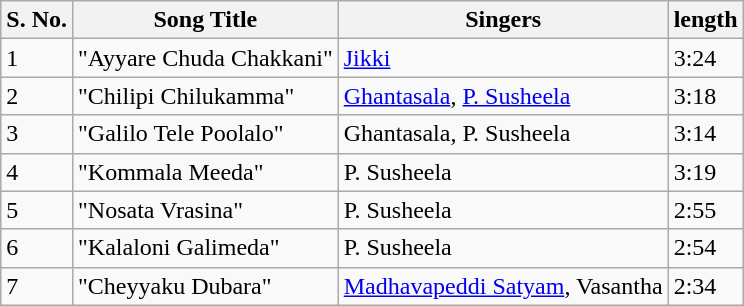<table class="wikitable">
<tr>
<th>S. No.</th>
<th>Song Title</th>
<th>Singers</th>
<th>length</th>
</tr>
<tr>
<td>1</td>
<td>"Ayyare Chuda Chakkani"</td>
<td><a href='#'>Jikki</a></td>
<td>3:24</td>
</tr>
<tr>
<td>2</td>
<td>"Chilipi Chilukamma"</td>
<td><a href='#'>Ghantasala</a>, <a href='#'>P. Susheela</a></td>
<td>3:18</td>
</tr>
<tr>
<td>3</td>
<td>"Galilo Tele Poolalo"</td>
<td>Ghantasala, P. Susheela</td>
<td>3:14</td>
</tr>
<tr>
<td>4</td>
<td>"Kommala Meeda"</td>
<td>P. Susheela</td>
<td>3:19</td>
</tr>
<tr>
<td>5</td>
<td>"Nosata Vrasina"</td>
<td>P. Susheela</td>
<td>2:55</td>
</tr>
<tr>
<td>6</td>
<td>"Kalaloni Galimeda"</td>
<td>P. Susheela</td>
<td>2:54</td>
</tr>
<tr>
<td>7</td>
<td>"Cheyyaku Dubara"</td>
<td><a href='#'>Madhavapeddi Satyam</a>, Vasantha</td>
<td>2:34</td>
</tr>
</table>
